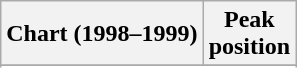<table class="wikitable sortable plainrowheaders" style="text-align:center">
<tr>
<th>Chart (1998–1999)</th>
<th>Peak<br>position</th>
</tr>
<tr>
</tr>
<tr>
</tr>
<tr>
</tr>
<tr>
</tr>
<tr>
</tr>
</table>
